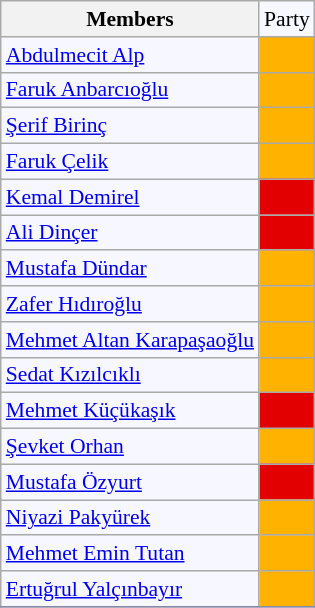<table class=wikitable style="border:1px solid #8888aa; background-color:#f7f8ff; padding:0px; font-size:90%;">
<tr>
<th>Members</th>
<td>Party</td>
</tr>
<tr>
<td><a href='#'>Abdulmecit Alp</a></td>
<td style="background: #ffb300"></td>
</tr>
<tr>
<td><a href='#'>Faruk Anbarcıoğlu</a></td>
<td style="background: #ffb300"></td>
</tr>
<tr>
<td><a href='#'>Şerif Birinç</a></td>
<td style="background: #ffb300"></td>
</tr>
<tr>
<td><a href='#'>Faruk Çelik</a></td>
<td style="background: #ffb300"></td>
</tr>
<tr>
<td><a href='#'>Kemal Demirel</a></td>
<td style="background: #e30000"></td>
</tr>
<tr>
<td><a href='#'>Ali Dinçer</a></td>
<td style="background: #e30000"></td>
</tr>
<tr>
<td><a href='#'>Mustafa Dündar</a></td>
<td style="background: #ffb300"></td>
</tr>
<tr>
<td><a href='#'>Zafer Hıdıroğlu</a></td>
<td style="background: #ffb300"></td>
</tr>
<tr>
<td><a href='#'>Mehmet Altan Karapaşaoğlu</a></td>
<td style="background: #ffb300"></td>
</tr>
<tr>
<td><a href='#'>Sedat Kızılcıklı</a></td>
<td style="background: #ffb300"></td>
</tr>
<tr>
<td><a href='#'>Mehmet Küçükaşık</a></td>
<td style="background: #e30000"></td>
</tr>
<tr>
<td><a href='#'>Şevket Orhan</a></td>
<td style="background: #ffb300"></td>
</tr>
<tr>
<td><a href='#'>Mustafa Özyurt</a></td>
<td style="background: #e30000"></td>
</tr>
<tr>
<td><a href='#'>Niyazi Pakyürek</a></td>
<td style="background: #ffb300"></td>
</tr>
<tr>
<td><a href='#'>Mehmet Emin Tutan</a></td>
<td style="background: #ffb300"></td>
</tr>
<tr>
<td><a href='#'>Ertuğrul Yalçınbayır</a></td>
<td style="background: #ffb300"></td>
</tr>
<tr>
</tr>
</table>
